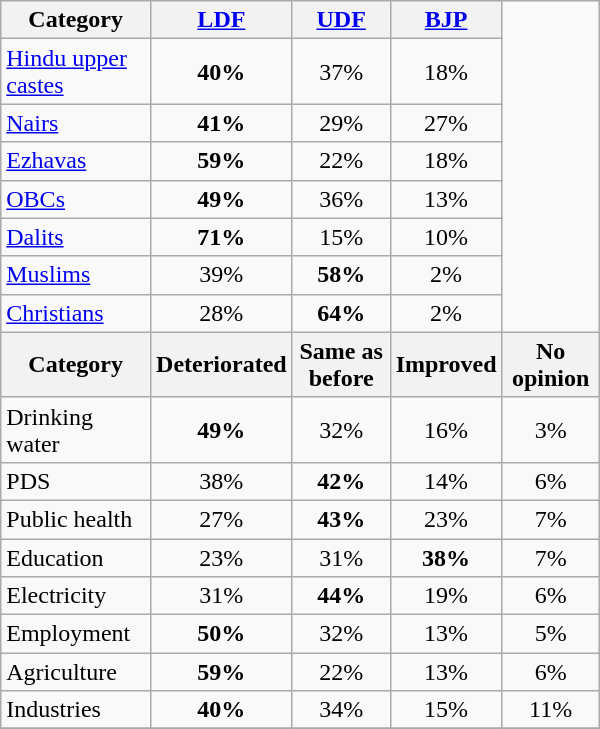<table class="wikitable" border="1" style = "float: left; width:400px">
<tr>
<th>Category</th>
<th><a href='#'>LDF</a></th>
<th><a href='#'>UDF</a></th>
<th><a href='#'>BJP</a></th>
</tr>
<tr>
<td><a href='#'>Hindu upper castes</a></td>
<td align = "center"><strong>40%</strong></td>
<td align = "center">37%</td>
<td align = "center">18%</td>
</tr>
<tr>
<td><a href='#'>Nairs</a></td>
<td align = "center"><strong>41%</strong></td>
<td align = "center">29%</td>
<td align = "center">27%</td>
</tr>
<tr>
<td><a href='#'>Ezhavas</a></td>
<td align = "center"><strong>59%</strong></td>
<td align = "center">22%</td>
<td align = "center">18%</td>
</tr>
<tr>
<td><a href='#'>OBCs</a></td>
<td align = "center"><strong>49%</strong></td>
<td align = "center">36%</td>
<td align = "center">13%</td>
</tr>
<tr>
<td><a href='#'>Dalits</a></td>
<td align = "center"><strong>71%</strong></td>
<td align = "center">15%</td>
<td align = "center">10%</td>
</tr>
<tr>
<td><a href='#'>Muslims</a></td>
<td align = "center">39%</td>
<td align = "center"><strong>58%</strong></td>
<td align = "center">2%</td>
</tr>
<tr>
<td><a href='#'>Christians</a></td>
<td align = "center">28%</td>
<td align = "center"><strong>64%</strong></td>
<td align = "center">2%</td>
</tr>
<tr>
<th>Category</th>
<th>Deteriorated</th>
<th>Same as before</th>
<th>Improved</th>
<th>No opinion</th>
</tr>
<tr>
<td>Drinking water</td>
<td align = "center"><strong>49%</strong></td>
<td align = "center">32%</td>
<td align = "center">16%</td>
<td align = "center">3%</td>
</tr>
<tr>
<td>PDS</td>
<td align = "center">38%</td>
<td align = "center"><strong>42%</strong></td>
<td align = "center">14%</td>
<td align = "center">6%</td>
</tr>
<tr>
<td>Public health</td>
<td align = "center">27%</td>
<td align = "center"><strong>43%</strong></td>
<td align = "center">23%</td>
<td align = "center">7%</td>
</tr>
<tr>
<td>Education</td>
<td align = "center">23%</td>
<td align = "center">31%</td>
<td align = "center"><strong>38%</strong></td>
<td align = "center">7%</td>
</tr>
<tr>
<td>Electricity</td>
<td align = "center">31%</td>
<td align = "center"><strong>44%</strong></td>
<td align = "center">19%</td>
<td align = "center">6%</td>
</tr>
<tr>
<td>Employment</td>
<td align = "center"><strong>50%</strong></td>
<td align = "center">32%</td>
<td align = "center">13%</td>
<td align = "center">5%</td>
</tr>
<tr>
<td>Agriculture</td>
<td align = "center"><strong>59%</strong></td>
<td align = "center">22%</td>
<td align = "center">13%</td>
<td align = "center">6%</td>
</tr>
<tr>
<td>Industries</td>
<td align = "center"><strong>40%</strong></td>
<td align = "center">34%</td>
<td align = "center">15%</td>
<td align = "center">11%</td>
</tr>
<tr>
</tr>
</table>
